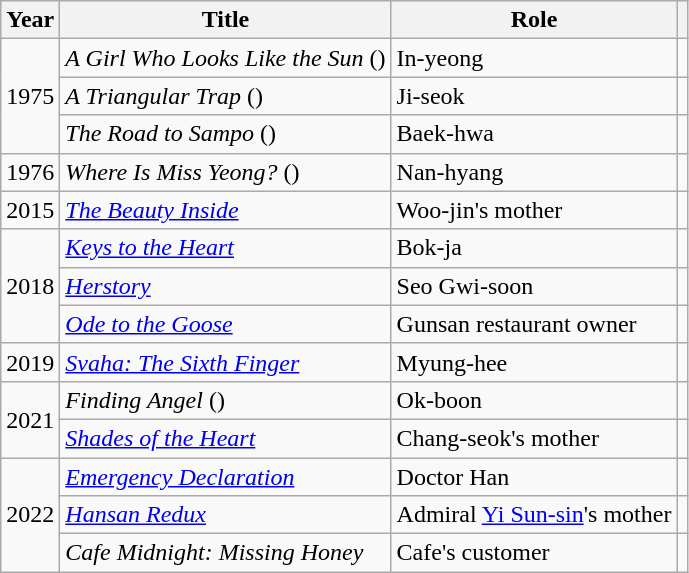<table class="wikitable sortable plainrowheaders">
<tr>
<th scope="col">Year</th>
<th scope="col">Title</th>
<th scope="col">Role</th>
<th scope="col" class="unsortable"></th>
</tr>
<tr>
<td rowspan="3">1975</td>
<td><em>A Girl Who Looks Like the Sun</em> ()</td>
<td>In-yeong</td>
<td></td>
</tr>
<tr>
<td><em>A Triangular Trap</em> ()</td>
<td>Ji-seok</td>
<td></td>
</tr>
<tr>
<td><em>The Road to Sampo</em> ()</td>
<td>Baek-hwa</td>
<td></td>
</tr>
<tr>
<td scope="row">1976</td>
<td><em>Where Is Miss Yeong?</em> ()</td>
<td>Nan-hyang</td>
<td></td>
</tr>
<tr>
<td scope="row">2015</td>
<td><em><a href='#'>The Beauty Inside</a></em></td>
<td>Woo-jin's mother</td>
<td></td>
</tr>
<tr>
<td rowspan="3">2018</td>
<td><em><a href='#'>Keys to the Heart</a></em></td>
<td>Bok-ja</td>
<td></td>
</tr>
<tr>
<td><em><a href='#'>Herstory</a></em></td>
<td>Seo Gwi-soon</td>
<td></td>
</tr>
<tr>
<td><em><a href='#'>Ode to the Goose</a></em></td>
<td>Gunsan restaurant owner</td>
<td></td>
</tr>
<tr>
<td scope="row">2019</td>
<td><em><a href='#'>Svaha: The Sixth Finger</a></em></td>
<td>Myung-hee</td>
<td></td>
</tr>
<tr>
<td rowspan="2">2021</td>
<td><em>Finding Angel</em> ()</td>
<td>Ok-boon</td>
<td></td>
</tr>
<tr>
<td><em><a href='#'>Shades of the Heart</a></em></td>
<td>Chang-seok's mother</td>
<td></td>
</tr>
<tr>
<td scope="row" rowspan=3>2022</td>
<td><em><a href='#'>Emergency Declaration</a></em></td>
<td>Doctor Han</td>
<td></td>
</tr>
<tr>
<td><em><a href='#'>Hansan Redux</a></em></td>
<td>Admiral <a href='#'>Yi Sun-sin</a>'s mother</td>
<td></td>
</tr>
<tr>
<td><em>Cafe Midnight: Missing Honey</em></td>
<td>Cafe's customer</td>
<td></td>
</tr>
</table>
